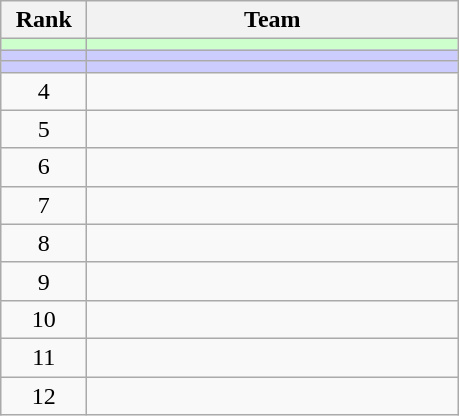<table class="wikitable" style="text-align: center;">
<tr>
<th width=50>Rank</th>
<th width=240>Team</th>
</tr>
<tr bgcolor=ccffcc>
<td></td>
<td align=left></td>
</tr>
<tr bgcolor=ccccff>
<td></td>
<td align=left></td>
</tr>
<tr bgcolor=ccccff>
<td></td>
<td align=left></td>
</tr>
<tr>
<td>4</td>
<td align=left></td>
</tr>
<tr>
<td>5</td>
<td align=left></td>
</tr>
<tr>
<td>6</td>
<td align=left></td>
</tr>
<tr>
<td>7</td>
<td align=left></td>
</tr>
<tr>
<td>8</td>
<td align=left></td>
</tr>
<tr>
<td>9</td>
<td align=left></td>
</tr>
<tr>
<td>10</td>
<td align=left></td>
</tr>
<tr>
<td>11</td>
<td align=left></td>
</tr>
<tr>
<td>12</td>
<td align=left></td>
</tr>
</table>
